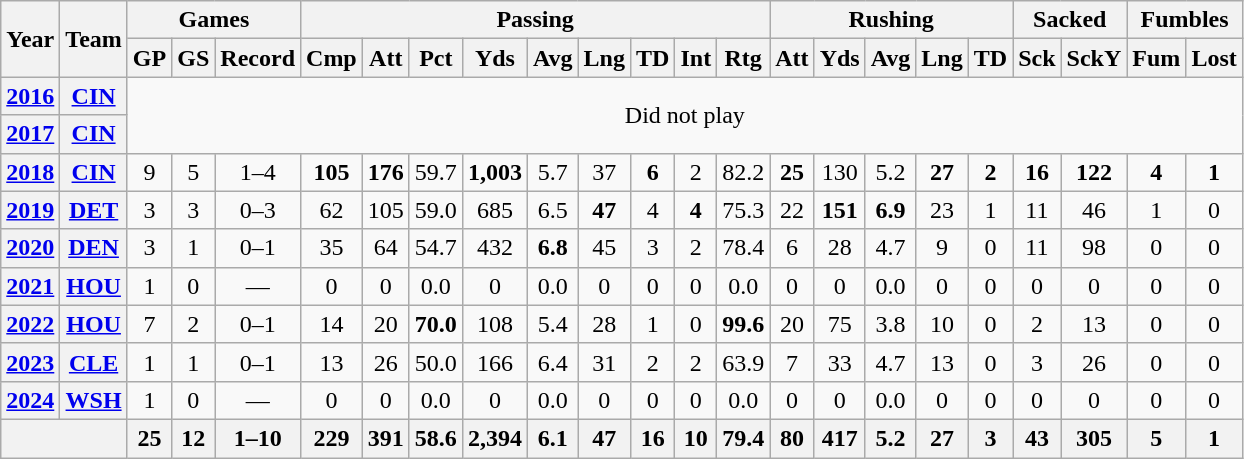<table class="wikitable" style="text-align:center;">
<tr>
<th rowspan="2">Year</th>
<th rowspan="2">Team</th>
<th colspan="3">Games</th>
<th colspan="9">Passing</th>
<th colspan="5">Rushing</th>
<th colspan="2">Sacked</th>
<th colspan="2">Fumbles</th>
</tr>
<tr>
<th>GP</th>
<th>GS</th>
<th>Record</th>
<th>Cmp</th>
<th>Att</th>
<th>Pct</th>
<th>Yds</th>
<th>Avg</th>
<th>Lng</th>
<th>TD</th>
<th>Int</th>
<th>Rtg</th>
<th>Att</th>
<th>Yds</th>
<th>Avg</th>
<th>Lng</th>
<th>TD</th>
<th>Sck</th>
<th>SckY</th>
<th>Fum</th>
<th>Lost</th>
</tr>
<tr>
<th><a href='#'>2016</a></th>
<th><a href='#'>CIN</a></th>
<td colspan="21"; rowspan="2">Did not play</td>
</tr>
<tr>
<th><a href='#'>2017</a></th>
<th><a href='#'>CIN</a></th>
</tr>
<tr>
<th><a href='#'>2018</a></th>
<th><a href='#'>CIN</a></th>
<td>9</td>
<td>5</td>
<td>1–4</td>
<td><strong>105</strong></td>
<td><strong>176</strong></td>
<td>59.7</td>
<td><strong>1,003</strong></td>
<td>5.7</td>
<td>37</td>
<td><strong>6</strong></td>
<td>2</td>
<td>82.2</td>
<td><strong>25</strong></td>
<td>130</td>
<td>5.2</td>
<td><strong>27</strong></td>
<td><strong>2</strong></td>
<td><strong>16</strong></td>
<td><strong>122</strong></td>
<td><strong>4</strong></td>
<td><strong>1</strong></td>
</tr>
<tr>
<th><a href='#'>2019</a></th>
<th><a href='#'>DET</a></th>
<td>3</td>
<td>3</td>
<td>0–3</td>
<td>62</td>
<td>105</td>
<td>59.0</td>
<td>685</td>
<td>6.5</td>
<td><strong>47</strong></td>
<td>4</td>
<td><strong>4</strong></td>
<td>75.3</td>
<td>22</td>
<td><strong>151</strong></td>
<td><strong>6.9</strong></td>
<td>23</td>
<td>1</td>
<td>11</td>
<td>46</td>
<td>1</td>
<td>0</td>
</tr>
<tr>
<th><a href='#'>2020</a></th>
<th><a href='#'>DEN</a></th>
<td>3</td>
<td>1</td>
<td>0–1</td>
<td>35</td>
<td>64</td>
<td>54.7</td>
<td>432</td>
<td><strong>6.8</strong></td>
<td>45</td>
<td>3</td>
<td>2</td>
<td>78.4</td>
<td>6</td>
<td>28</td>
<td>4.7</td>
<td>9</td>
<td>0</td>
<td>11</td>
<td>98</td>
<td>0</td>
<td>0</td>
</tr>
<tr>
<th><a href='#'>2021</a></th>
<th><a href='#'>HOU</a></th>
<td>1</td>
<td>0</td>
<td>—</td>
<td>0</td>
<td>0</td>
<td>0.0</td>
<td>0</td>
<td>0.0</td>
<td>0</td>
<td>0</td>
<td>0</td>
<td>0.0</td>
<td>0</td>
<td>0</td>
<td>0.0</td>
<td>0</td>
<td>0</td>
<td>0</td>
<td>0</td>
<td>0</td>
<td>0</td>
</tr>
<tr>
<th><a href='#'>2022</a></th>
<th><a href='#'>HOU</a></th>
<td>7</td>
<td>2</td>
<td>0–1</td>
<td>14</td>
<td>20</td>
<td><strong>70.0</strong></td>
<td>108</td>
<td>5.4</td>
<td>28</td>
<td>1</td>
<td>0</td>
<td><strong>99.6</strong></td>
<td>20</td>
<td>75</td>
<td>3.8</td>
<td>10</td>
<td>0</td>
<td>2</td>
<td>13</td>
<td>0</td>
<td>0</td>
</tr>
<tr>
<th><a href='#'>2023</a></th>
<th><a href='#'>CLE</a></th>
<td>1</td>
<td>1</td>
<td>0–1</td>
<td>13</td>
<td>26</td>
<td>50.0</td>
<td>166</td>
<td>6.4</td>
<td>31</td>
<td>2</td>
<td>2</td>
<td>63.9</td>
<td>7</td>
<td>33</td>
<td>4.7</td>
<td>13</td>
<td>0</td>
<td>3</td>
<td>26</td>
<td>0</td>
<td>0</td>
</tr>
<tr>
<th><a href='#'>2024</a></th>
<th><a href='#'>WSH</a></th>
<td>1</td>
<td>0</td>
<td>—</td>
<td>0</td>
<td>0</td>
<td>0.0</td>
<td>0</td>
<td>0.0</td>
<td>0</td>
<td>0</td>
<td>0</td>
<td>0.0</td>
<td>0</td>
<td>0</td>
<td>0.0</td>
<td>0</td>
<td>0</td>
<td>0</td>
<td>0</td>
<td>0</td>
<td>0</td>
</tr>
<tr>
<th colspan="2"></th>
<th>25</th>
<th>12</th>
<th>1–10</th>
<th>229</th>
<th>391</th>
<th>58.6</th>
<th>2,394</th>
<th>6.1</th>
<th>47</th>
<th>16</th>
<th>10</th>
<th>79.4</th>
<th>80</th>
<th>417</th>
<th>5.2</th>
<th>27</th>
<th>3</th>
<th>43</th>
<th>305</th>
<th>5</th>
<th>1</th>
</tr>
</table>
